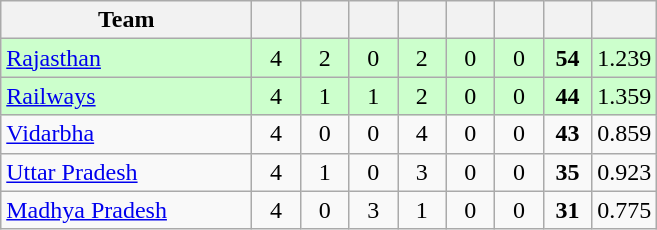<table class="wikitable" style="text-align:center">
<tr>
<th style="width:160px">Team</th>
<th style="width:25px"></th>
<th style="width:25px"></th>
<th style="width:25px"></th>
<th style="width:25px"></th>
<th style="width:25px"></th>
<th style="width:25px"></th>
<th style="width:25px"></th>
<th style="width:25px;"></th>
</tr>
<tr style="background:#cfc;">
<td style="text-align:left"><a href='#'>Rajasthan</a></td>
<td>4</td>
<td>2</td>
<td>0</td>
<td>2</td>
<td>0</td>
<td>0</td>
<td><strong>54</strong></td>
<td>1.239</td>
</tr>
<tr style="background:#cfc;">
<td style="text-align:left"><a href='#'>Railways</a></td>
<td>4</td>
<td>1</td>
<td>1</td>
<td>2</td>
<td>0</td>
<td>0</td>
<td><strong>44</strong></td>
<td>1.359</td>
</tr>
<tr>
<td style="text-align:left"><a href='#'>Vidarbha</a></td>
<td>4</td>
<td>0</td>
<td>0</td>
<td>4</td>
<td>0</td>
<td>0</td>
<td><strong>43</strong></td>
<td>0.859</td>
</tr>
<tr>
<td style="text-align:left"><a href='#'>Uttar Pradesh</a></td>
<td>4</td>
<td>1</td>
<td>0</td>
<td>3</td>
<td>0</td>
<td>0</td>
<td><strong>35</strong></td>
<td>0.923</td>
</tr>
<tr>
<td style="text-align:left"><a href='#'>Madhya Pradesh</a></td>
<td>4</td>
<td>0</td>
<td>3</td>
<td>1</td>
<td>0</td>
<td>0</td>
<td><strong>31</strong></td>
<td>0.775</td>
</tr>
</table>
